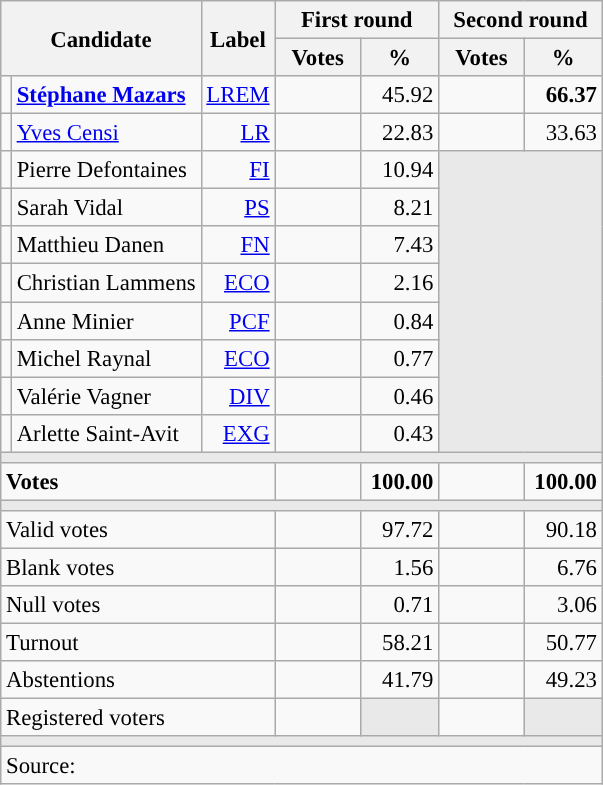<table class="wikitable" style="text-align:right;font-size:95%;">
<tr>
<th colspan="2" rowspan="2">Candidate</th>
<th rowspan="2">Label</th>
<th colspan="2">First round</th>
<th colspan="2">Second round</th>
</tr>
<tr>
<th style="width:50px;">Votes</th>
<th style="width:45px;">%</th>
<th style="width:50px;">Votes</th>
<th style="width:45px;">%</th>
</tr>
<tr>
<td style="color:inherit;background:"></td>
<td style="text-align:left;"><strong><a href='#'>Stéphane Mazars</a></strong></td>
<td><a href='#'>LREM</a></td>
<td></td>
<td>45.92</td>
<td><strong></strong></td>
<td><strong>66.37</strong></td>
</tr>
<tr>
<td style="color:inherit;background:"></td>
<td style="text-align:left;"><a href='#'>Yves Censi</a></td>
<td><a href='#'>LR</a></td>
<td></td>
<td>22.83</td>
<td></td>
<td>33.63</td>
</tr>
<tr>
<td style="color:inherit;background:"></td>
<td style="text-align:left;">Pierre Defontaines</td>
<td><a href='#'>FI</a></td>
<td></td>
<td>10.94</td>
<td colspan="2" rowspan="8" style="background:#E9E9E9;"></td>
</tr>
<tr>
<td style="color:inherit;background:"></td>
<td style="text-align:left;">Sarah Vidal</td>
<td><a href='#'>PS</a></td>
<td></td>
<td>8.21</td>
</tr>
<tr>
<td style="color:inherit;background:"></td>
<td style="text-align:left;">Matthieu Danen</td>
<td><a href='#'>FN</a></td>
<td></td>
<td>7.43</td>
</tr>
<tr>
<td style="color:inherit;background:"></td>
<td style="text-align:left;">Christian Lammens</td>
<td><a href='#'>ECO</a></td>
<td></td>
<td>2.16</td>
</tr>
<tr>
<td style="color:inherit;background:"></td>
<td style="text-align:left;">Anne Minier</td>
<td><a href='#'>PCF</a></td>
<td></td>
<td>0.84</td>
</tr>
<tr>
<td style="color:inherit;background:"></td>
<td style="text-align:left;">Michel Raynal</td>
<td><a href='#'>ECO</a></td>
<td></td>
<td>0.77</td>
</tr>
<tr>
<td style="color:inherit;background:"></td>
<td style="text-align:left;">Valérie Vagner</td>
<td><a href='#'>DIV</a></td>
<td></td>
<td>0.46</td>
</tr>
<tr>
<td style="color:inherit;background:"></td>
<td style="text-align:left;">Arlette Saint-Avit</td>
<td><a href='#'>EXG</a></td>
<td></td>
<td>0.43</td>
</tr>
<tr>
<td colspan="7" style="background:#E9E9E9;"></td>
</tr>
<tr style="font-weight:bold;">
<td colspan="3" style="text-align:left;">Votes</td>
<td></td>
<td>100.00</td>
<td></td>
<td>100.00</td>
</tr>
<tr>
<td colspan="7" style="background:#E9E9E9;"></td>
</tr>
<tr>
<td colspan="3" style="text-align:left;">Valid votes</td>
<td></td>
<td>97.72</td>
<td></td>
<td>90.18</td>
</tr>
<tr>
<td colspan="3" style="text-align:left;">Blank votes</td>
<td></td>
<td>1.56</td>
<td></td>
<td>6.76</td>
</tr>
<tr>
<td colspan="3" style="text-align:left;">Null votes</td>
<td></td>
<td>0.71</td>
<td></td>
<td>3.06</td>
</tr>
<tr>
<td colspan="3" style="text-align:left;">Turnout</td>
<td></td>
<td>58.21</td>
<td></td>
<td>50.77</td>
</tr>
<tr>
<td colspan="3" style="text-align:left;">Abstentions</td>
<td></td>
<td>41.79</td>
<td></td>
<td>49.23</td>
</tr>
<tr>
<td colspan="3" style="text-align:left;">Registered voters</td>
<td></td>
<td style="background:#E9E9E9;"></td>
<td></td>
<td style="background:#E9E9E9;"></td>
</tr>
<tr>
<td colspan="7" style="background:#E9E9E9;"></td>
</tr>
<tr>
<td colspan="7" style="text-align:left;">Source: </td>
</tr>
</table>
